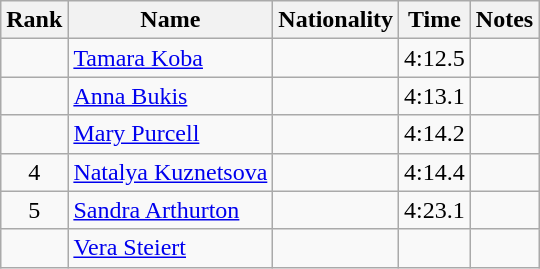<table class="wikitable sortable" style="text-align:center">
<tr>
<th>Rank</th>
<th>Name</th>
<th>Nationality</th>
<th>Time</th>
<th>Notes</th>
</tr>
<tr>
<td></td>
<td align="left"><a href='#'>Tamara Koba</a></td>
<td align=left></td>
<td>4:12.5</td>
<td></td>
</tr>
<tr>
<td></td>
<td align="left"><a href='#'>Anna Bukis</a></td>
<td align=left></td>
<td>4:13.1</td>
<td></td>
</tr>
<tr>
<td></td>
<td align="left"><a href='#'>Mary Purcell</a></td>
<td align=left></td>
<td>4:14.2</td>
<td></td>
</tr>
<tr>
<td>4</td>
<td align="left"><a href='#'>Natalya Kuznetsova</a></td>
<td align=left></td>
<td>4:14.4</td>
<td></td>
</tr>
<tr>
<td>5</td>
<td align="left"><a href='#'>Sandra Arthurton</a></td>
<td align=left></td>
<td>4:23.1</td>
<td></td>
</tr>
<tr>
<td></td>
<td align="left"><a href='#'>Vera Steiert</a></td>
<td align=left></td>
<td></td>
<td></td>
</tr>
</table>
